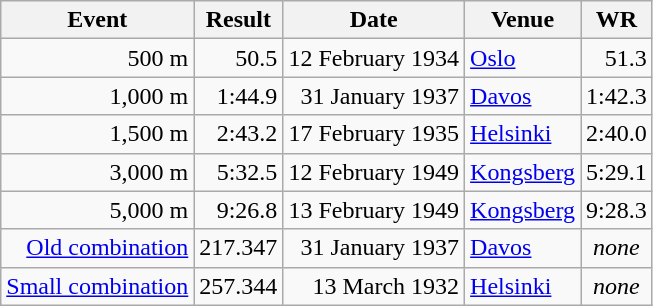<table class="wikitable">
<tr>
<th>Event</th>
<th>Result</th>
<th>Date</th>
<th>Venue</th>
<th>WR</th>
</tr>
<tr align="right">
<td>500 m</td>
<td>50.5</td>
<td>12 February 1934</td>
<td align="left"><a href='#'>Oslo</a></td>
<td>51.3</td>
</tr>
<tr align="right">
<td>1,000 m</td>
<td>1:44.9</td>
<td>31 January 1937</td>
<td align="left"><a href='#'>Davos</a></td>
<td>1:42.3</td>
</tr>
<tr align="right">
<td>1,500 m</td>
<td>2:43.2</td>
<td>17 February 1935</td>
<td align="left"><a href='#'>Helsinki</a></td>
<td>2:40.0</td>
</tr>
<tr align="right">
<td>3,000 m</td>
<td>5:32.5</td>
<td>12 February 1949</td>
<td align="left"><a href='#'>Kongsberg</a></td>
<td>5:29.1</td>
</tr>
<tr align="right">
<td>5,000 m</td>
<td>9:26.8</td>
<td>13 February 1949</td>
<td align="left"><a href='#'>Kongsberg</a></td>
<td>9:28.3</td>
</tr>
<tr align="right">
<td><a href='#'>Old combination</a></td>
<td>217.347</td>
<td>31 January 1937</td>
<td align="left"><a href='#'>Davos</a></td>
<td align="center"><em>none</em></td>
</tr>
<tr align="right">
<td><a href='#'>Small combination</a></td>
<td>257.344</td>
<td>13 March 1932</td>
<td align="left"><a href='#'>Helsinki</a></td>
<td align="center"><em>none</em></td>
</tr>
</table>
